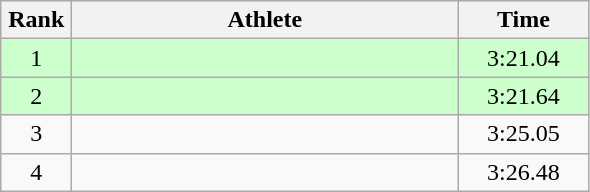<table class=wikitable style="text-align:center">
<tr>
<th width=40>Rank</th>
<th width=250>Athlete</th>
<th width=80>Time</th>
</tr>
<tr bgcolor="ccffcc">
<td>1</td>
<td align=left></td>
<td>3:21.04</td>
</tr>
<tr bgcolor="ccffcc">
<td>2</td>
<td align=left></td>
<td>3:21.64</td>
</tr>
<tr>
<td>3</td>
<td align=left></td>
<td>3:25.05</td>
</tr>
<tr>
<td>4</td>
<td align=left></td>
<td>3:26.48</td>
</tr>
</table>
